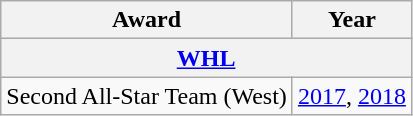<table class="wikitable">
<tr>
<th>Award</th>
<th>Year</th>
</tr>
<tr>
<th colspan="3"><a href='#'>WHL</a></th>
</tr>
<tr>
<td>Second All-Star Team (West)</td>
<td><a href='#'>2017</a>, <a href='#'>2018</a></td>
</tr>
</table>
